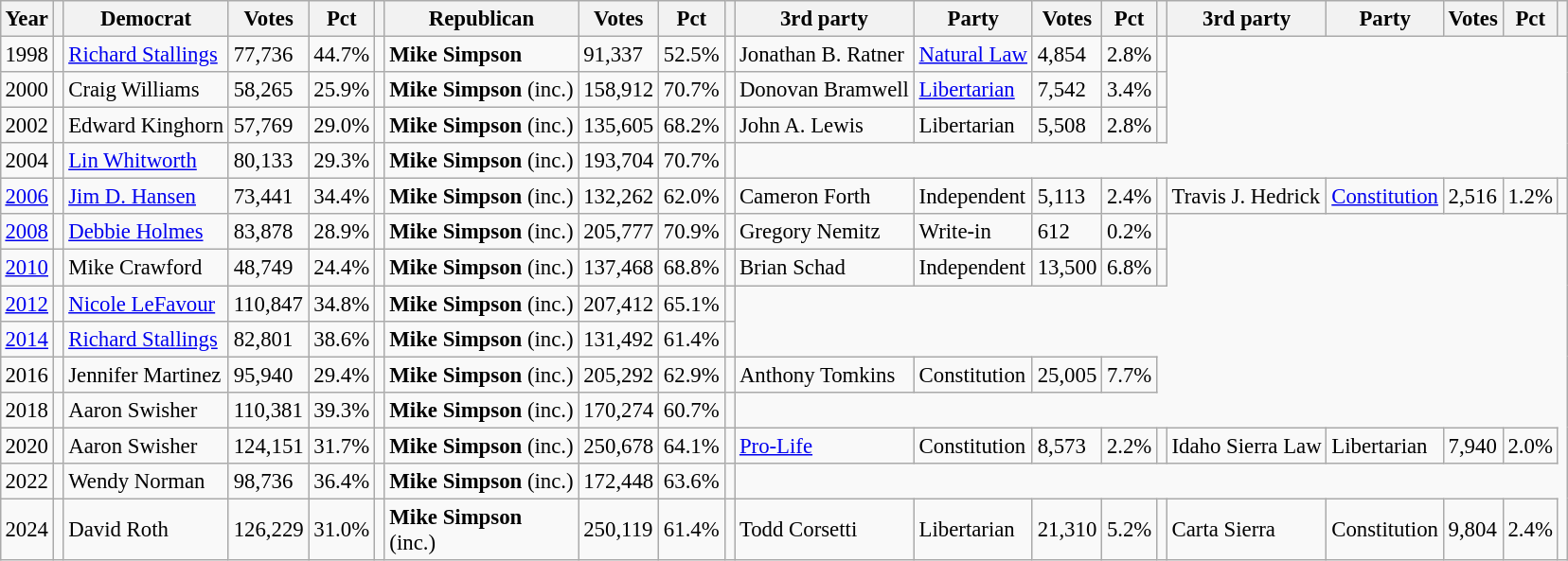<table class="wikitable" style="margin:0.5em ; font-size:95%">
<tr>
<th>Year</th>
<th></th>
<th>Democrat</th>
<th>Votes</th>
<th>Pct</th>
<th></th>
<th>Republican</th>
<th>Votes</th>
<th>Pct</th>
<th></th>
<th>3rd party</th>
<th>Party</th>
<th>Votes</th>
<th>Pct</th>
<th></th>
<th>3rd party</th>
<th>Party</th>
<th>Votes</th>
<th>Pct</th>
<th></th>
</tr>
<tr>
<td>1998</td>
<td></td>
<td><a href='#'>Richard Stallings</a></td>
<td>77,736</td>
<td>44.7%</td>
<td></td>
<td><strong>Mike Simpson</strong></td>
<td>91,337</td>
<td>52.5%</td>
<td></td>
<td>Jonathan B. Ratner</td>
<td><a href='#'>Natural Law</a></td>
<td>4,854</td>
<td>2.8%</td>
<td></td>
</tr>
<tr>
<td>2000</td>
<td></td>
<td>Craig Williams</td>
<td>58,265</td>
<td>25.9%</td>
<td></td>
<td><strong>Mike Simpson</strong> (inc.)</td>
<td>158,912</td>
<td>70.7%</td>
<td></td>
<td>Donovan Bramwell</td>
<td><a href='#'>Libertarian</a></td>
<td>7,542</td>
<td>3.4%</td>
<td></td>
</tr>
<tr>
<td>2002</td>
<td></td>
<td>Edward Kinghorn</td>
<td>57,769</td>
<td>29.0%</td>
<td></td>
<td><strong>Mike Simpson</strong> (inc.)</td>
<td>135,605</td>
<td>68.2%</td>
<td></td>
<td>John A. Lewis</td>
<td>Libertarian</td>
<td>5,508</td>
<td>2.8%</td>
<td></td>
</tr>
<tr>
<td>2004</td>
<td></td>
<td><a href='#'>Lin Whitworth</a></td>
<td>80,133</td>
<td>29.3%</td>
<td></td>
<td><strong>Mike Simpson</strong> (inc.)</td>
<td>193,704</td>
<td>70.7%</td>
<td></td>
</tr>
<tr>
<td><a href='#'>2006</a></td>
<td></td>
<td><a href='#'>Jim D. Hansen</a></td>
<td>73,441</td>
<td>34.4%</td>
<td></td>
<td><strong>Mike Simpson</strong> (inc.)</td>
<td>132,262</td>
<td>62.0%</td>
<td></td>
<td>Cameron Forth</td>
<td>Independent</td>
<td>5,113</td>
<td>2.4%</td>
<td></td>
<td>Travis J. Hedrick</td>
<td><a href='#'>Constitution</a></td>
<td>2,516</td>
<td>1.2%</td>
<td></td>
</tr>
<tr>
<td><a href='#'>2008</a></td>
<td></td>
<td><a href='#'>Debbie Holmes</a></td>
<td>83,878</td>
<td>28.9%</td>
<td></td>
<td><strong>Mike Simpson</strong> (inc.)</td>
<td>205,777</td>
<td>70.9%</td>
<td></td>
<td>Gregory Nemitz</td>
<td>Write-in</td>
<td>612</td>
<td>0.2%</td>
<td></td>
</tr>
<tr>
<td><a href='#'>2010</a></td>
<td></td>
<td>Mike Crawford</td>
<td>48,749</td>
<td>24.4%</td>
<td></td>
<td><strong>Mike Simpson</strong> (inc.)</td>
<td>137,468</td>
<td>68.8%</td>
<td></td>
<td>Brian Schad</td>
<td>Independent</td>
<td>13,500</td>
<td>6.8%</td>
<td></td>
</tr>
<tr>
<td><a href='#'>2012</a></td>
<td></td>
<td><a href='#'>Nicole LeFavour</a></td>
<td>110,847</td>
<td>34.8%</td>
<td></td>
<td><strong>Mike Simpson</strong> (inc.)</td>
<td>207,412</td>
<td>65.1%</td>
<td></td>
</tr>
<tr>
<td><a href='#'>2014</a></td>
<td></td>
<td><a href='#'>Richard Stallings</a></td>
<td>82,801</td>
<td>38.6%</td>
<td></td>
<td><strong>Mike Simpson</strong> (inc.)</td>
<td>131,492</td>
<td>61.4%</td>
<td></td>
</tr>
<tr>
<td>2016</td>
<td></td>
<td>Jennifer Martinez</td>
<td>95,940</td>
<td>29.4%</td>
<td></td>
<td><strong>Mike Simpson</strong> (inc.)</td>
<td>205,292</td>
<td>62.9%</td>
<td></td>
<td>Anthony Tomkins</td>
<td>Constitution</td>
<td>25,005</td>
<td>7.7%</td>
</tr>
<tr>
<td>2018</td>
<td></td>
<td>Aaron Swisher</td>
<td>110,381</td>
<td>39.3%</td>
<td></td>
<td><strong>Mike Simpson</strong> (inc.)</td>
<td>170,274</td>
<td>60.7%</td>
<td></td>
</tr>
<tr>
<td>2020</td>
<td></td>
<td>Aaron Swisher</td>
<td>124,151</td>
<td>31.7%</td>
<td></td>
<td><strong>Mike Simpson</strong> (inc.)</td>
<td>250,678</td>
<td>64.1%</td>
<td></td>
<td><a href='#'>Pro-Life</a></td>
<td>Constitution</td>
<td>8,573</td>
<td>2.2%</td>
<td></td>
<td>Idaho Sierra Law</td>
<td>Libertarian</td>
<td>7,940</td>
<td>2.0%</td>
</tr>
<tr>
<td>2022</td>
<td></td>
<td>Wendy Norman</td>
<td>98,736</td>
<td>36.4%</td>
<td></td>
<td><strong>Mike Simpson</strong> (inc.)</td>
<td>172,448</td>
<td>63.6%</td>
<td></td>
</tr>
<tr>
<td>2024</td>
<td></td>
<td>David Roth</td>
<td>126,229</td>
<td>31.0%</td>
<td></td>
<td><strong>Mike Simpson</strong><br>(inc.)</td>
<td>250,119</td>
<td>61.4%</td>
<td></td>
<td>Todd Corsetti</td>
<td>Libertarian</td>
<td>21,310</td>
<td>5.2%</td>
<td></td>
<td>Carta Sierra</td>
<td>Constitution</td>
<td>9,804</td>
<td>2.4%</td>
</tr>
</table>
